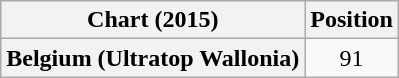<table class="wikitable plainrowheaders" style="text-align:center;">
<tr>
<th scope="col">Chart (2015)</th>
<th scope="col">Position</th>
</tr>
<tr>
<th scope="row">Belgium (Ultratop Wallonia)</th>
<td>91</td>
</tr>
</table>
